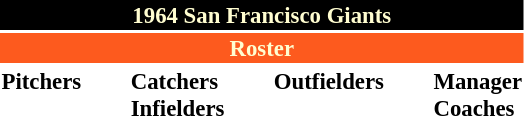<table class="toccolours" style="font-size: 95%;">
<tr>
<th colspan="10" style="background-color: black; color: #FFFDD0; text-align: center;">1964 San Francisco Giants</th>
</tr>
<tr>
<td colspan="10" style="background-color: #fd5a1e; color: #FFFDD0; text-align: center;"><strong>Roster</strong></td>
</tr>
<tr>
<td valign="top"><strong>Pitchers</strong><br>













</td>
<td width="25px"></td>
<td valign="top"><strong>Catchers</strong><br>


<strong>Infielders</strong>






</td>
<td width="25px"></td>
<td valign="top"><strong>Outfielders</strong><br>






</td>
<td width="25px"></td>
<td valign="top"><strong>Manager</strong><br>
<strong>Coaches</strong>



</td>
</tr>
<tr>
</tr>
</table>
